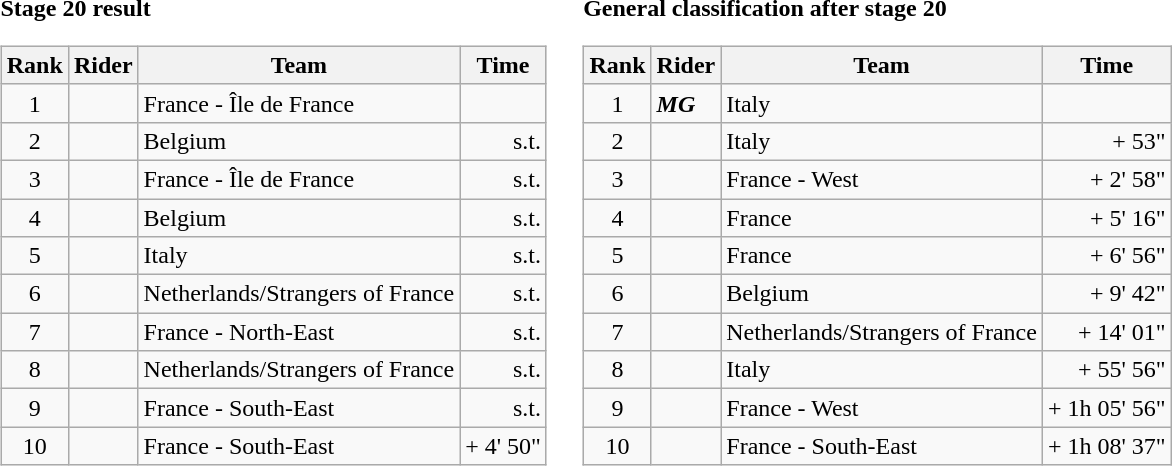<table>
<tr>
<td><strong>Stage 20 result</strong><br><table class="wikitable">
<tr>
<th scope="col">Rank</th>
<th scope="col">Rider</th>
<th scope="col">Team</th>
<th scope="col">Time</th>
</tr>
<tr>
<td style="text-align:center;">1</td>
<td></td>
<td>France - Île de France</td>
<td style="text-align:right;"></td>
</tr>
<tr>
<td style="text-align:center;">2</td>
<td></td>
<td>Belgium</td>
<td style="text-align:right;">s.t.</td>
</tr>
<tr>
<td style="text-align:center;">3</td>
<td></td>
<td>France - Île de France</td>
<td style="text-align:right;">s.t.</td>
</tr>
<tr>
<td style="text-align:center;">4</td>
<td></td>
<td>Belgium</td>
<td style="text-align:right;">s.t.</td>
</tr>
<tr>
<td style="text-align:center;">5</td>
<td></td>
<td>Italy</td>
<td style="text-align:right;">s.t.</td>
</tr>
<tr>
<td style="text-align:center;">6</td>
<td></td>
<td>Netherlands/Strangers of France</td>
<td style="text-align:right;">s.t.</td>
</tr>
<tr>
<td style="text-align:center;">7</td>
<td></td>
<td>France - North-East</td>
<td style="text-align:right;">s.t.</td>
</tr>
<tr>
<td style="text-align:center;">8</td>
<td></td>
<td>Netherlands/Strangers of France</td>
<td style="text-align:right;">s.t.</td>
</tr>
<tr>
<td style="text-align:center;">9</td>
<td></td>
<td>France - South-East</td>
<td style="text-align:right;">s.t.</td>
</tr>
<tr>
<td style="text-align:center;">10</td>
<td></td>
<td>France - South-East</td>
<td style="text-align:right;">+ 4' 50"</td>
</tr>
</table>
</td>
<td></td>
<td><strong>General classification after stage 20</strong><br><table class="wikitable">
<tr>
<th scope="col">Rank</th>
<th scope="col">Rider</th>
<th scope="col">Team</th>
<th scope="col">Time</th>
</tr>
<tr>
<td style="text-align:center;">1</td>
<td>  <strong><em>MG</em></strong></td>
<td>Italy</td>
<td style="text-align:right;"></td>
</tr>
<tr>
<td style="text-align:center;">2</td>
<td></td>
<td>Italy</td>
<td style="text-align:right;">+ 53"</td>
</tr>
<tr>
<td style="text-align:center;">3</td>
<td></td>
<td>France - West</td>
<td style="text-align:right;">+ 2' 58"</td>
</tr>
<tr>
<td style="text-align:center;">4</td>
<td></td>
<td>France</td>
<td style="text-align:right;">+ 5' 16"</td>
</tr>
<tr>
<td style="text-align:center;">5</td>
<td></td>
<td>France</td>
<td style="text-align:right;">+ 6' 56"</td>
</tr>
<tr>
<td style="text-align:center;">6</td>
<td></td>
<td>Belgium</td>
<td style="text-align:right;">+ 9' 42"</td>
</tr>
<tr>
<td style="text-align:center;">7</td>
<td></td>
<td>Netherlands/Strangers of France</td>
<td style="text-align:right;">+ 14' 01"</td>
</tr>
<tr>
<td style="text-align:center;">8</td>
<td></td>
<td>Italy</td>
<td style="text-align:right;">+ 55' 56"</td>
</tr>
<tr>
<td style="text-align:center;">9</td>
<td></td>
<td>France - West</td>
<td style="text-align:right;">+ 1h 05' 56"</td>
</tr>
<tr>
<td style="text-align:center;">10</td>
<td></td>
<td>France - South-East</td>
<td style="text-align:right;">+ 1h 08' 37"</td>
</tr>
</table>
</td>
</tr>
</table>
